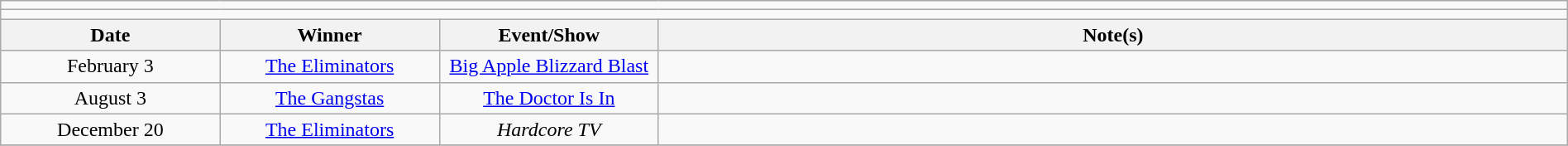<table class="wikitable" style="text-align:center; width:100%;">
<tr>
<td colspan="5"></td>
</tr>
<tr>
<td colspan="5"><strong></strong></td>
</tr>
<tr>
<th width=14%>Date</th>
<th width=14%>Winner</th>
<th width=14%>Event/Show</th>
<th width=58%>Note(s)</th>
</tr>
<tr>
<td>February 3</td>
<td><a href='#'>The Eliminators</a><br></td>
<td><a href='#'>Big Apple Blizzard Blast</a></td>
<td align=left></td>
</tr>
<tr>
<td>August 3</td>
<td><a href='#'>The Gangstas</a><br></td>
<td><a href='#'>The Doctor Is In</a></td>
<td align=left></td>
</tr>
<tr>
<td>December 20</td>
<td><a href='#'>The Eliminators</a><br></td>
<td><em>Hardcore TV</em></td>
<td align=left></td>
</tr>
<tr>
</tr>
</table>
